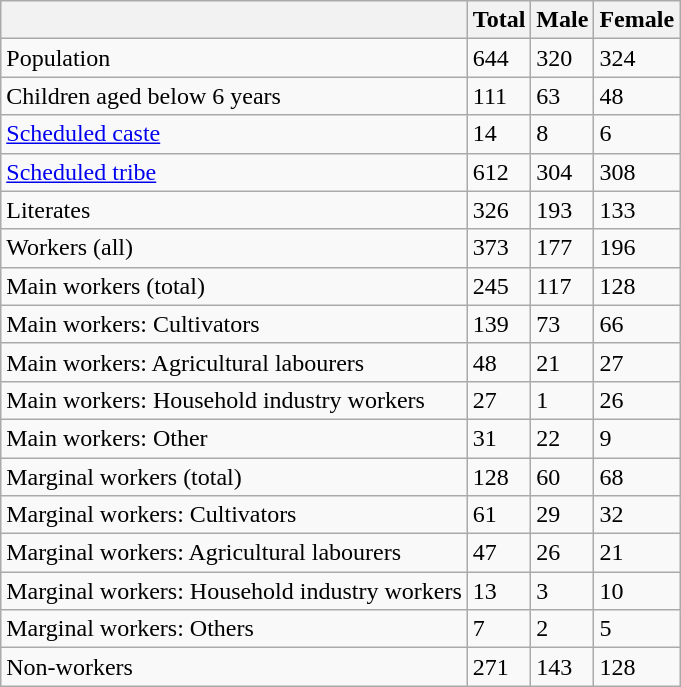<table class="wikitable sortable">
<tr>
<th></th>
<th>Total</th>
<th>Male</th>
<th>Female</th>
</tr>
<tr>
<td>Population</td>
<td>644</td>
<td>320</td>
<td>324</td>
</tr>
<tr>
<td>Children aged below 6 years</td>
<td>111</td>
<td>63</td>
<td>48</td>
</tr>
<tr>
<td><a href='#'>Scheduled caste</a></td>
<td>14</td>
<td>8</td>
<td>6</td>
</tr>
<tr>
<td><a href='#'>Scheduled tribe</a></td>
<td>612</td>
<td>304</td>
<td>308</td>
</tr>
<tr>
<td>Literates</td>
<td>326</td>
<td>193</td>
<td>133</td>
</tr>
<tr>
<td>Workers (all)</td>
<td>373</td>
<td>177</td>
<td>196</td>
</tr>
<tr>
<td>Main workers (total)</td>
<td>245</td>
<td>117</td>
<td>128</td>
</tr>
<tr>
<td>Main workers: Cultivators</td>
<td>139</td>
<td>73</td>
<td>66</td>
</tr>
<tr>
<td>Main workers: Agricultural labourers</td>
<td>48</td>
<td>21</td>
<td>27</td>
</tr>
<tr>
<td>Main workers: Household industry workers</td>
<td>27</td>
<td>1</td>
<td>26</td>
</tr>
<tr>
<td>Main workers: Other</td>
<td>31</td>
<td>22</td>
<td>9</td>
</tr>
<tr>
<td>Marginal workers (total)</td>
<td>128</td>
<td>60</td>
<td>68</td>
</tr>
<tr>
<td>Marginal workers: Cultivators</td>
<td>61</td>
<td>29</td>
<td>32</td>
</tr>
<tr>
<td>Marginal workers: Agricultural labourers</td>
<td>47</td>
<td>26</td>
<td>21</td>
</tr>
<tr>
<td>Marginal workers: Household industry workers</td>
<td>13</td>
<td>3</td>
<td>10</td>
</tr>
<tr>
<td>Marginal workers: Others</td>
<td>7</td>
<td>2</td>
<td>5</td>
</tr>
<tr>
<td>Non-workers</td>
<td>271</td>
<td>143</td>
<td>128</td>
</tr>
</table>
